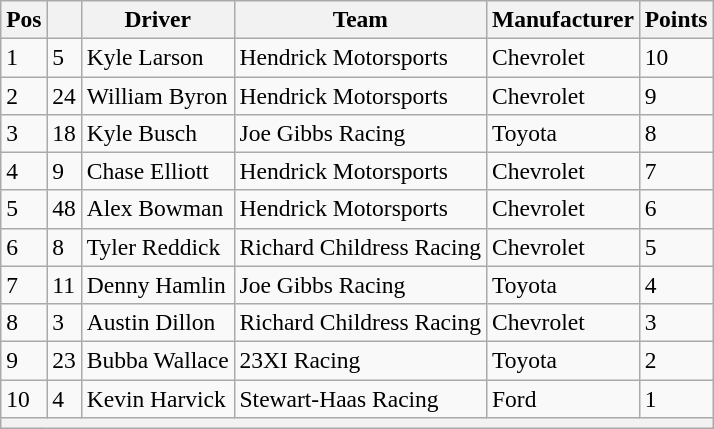<table class="wikitable" style="font-size:98%">
<tr>
<th>Pos</th>
<th></th>
<th>Driver</th>
<th>Team</th>
<th>Manufacturer</th>
<th>Points</th>
</tr>
<tr>
<td>1</td>
<td>5</td>
<td>Kyle Larson</td>
<td>Hendrick Motorsports</td>
<td>Chevrolet</td>
<td>10</td>
</tr>
<tr>
<td>2</td>
<td>24</td>
<td>William Byron</td>
<td>Hendrick Motorsports</td>
<td>Chevrolet</td>
<td>9</td>
</tr>
<tr>
<td>3</td>
<td>18</td>
<td>Kyle Busch</td>
<td>Joe Gibbs Racing</td>
<td>Toyota</td>
<td>8</td>
</tr>
<tr>
<td>4</td>
<td>9</td>
<td>Chase Elliott</td>
<td>Hendrick Motorsports</td>
<td>Chevrolet</td>
<td>7</td>
</tr>
<tr>
<td>5</td>
<td>48</td>
<td>Alex Bowman</td>
<td>Hendrick Motorsports</td>
<td>Chevrolet</td>
<td>6</td>
</tr>
<tr>
<td>6</td>
<td>8</td>
<td>Tyler Reddick</td>
<td>Richard Childress Racing</td>
<td>Chevrolet</td>
<td>5</td>
</tr>
<tr>
<td>7</td>
<td>11</td>
<td>Denny Hamlin</td>
<td>Joe Gibbs Racing</td>
<td>Toyota</td>
<td>4</td>
</tr>
<tr>
<td>8</td>
<td>3</td>
<td>Austin Dillon</td>
<td>Richard Childress Racing</td>
<td>Chevrolet</td>
<td>3</td>
</tr>
<tr>
<td>9</td>
<td>23</td>
<td>Bubba Wallace</td>
<td>23XI Racing</td>
<td>Toyota</td>
<td>2</td>
</tr>
<tr>
<td>10</td>
<td>4</td>
<td>Kevin Harvick</td>
<td>Stewart-Haas Racing</td>
<td>Ford</td>
<td>1</td>
</tr>
<tr>
<th colspan="6"></th>
</tr>
</table>
